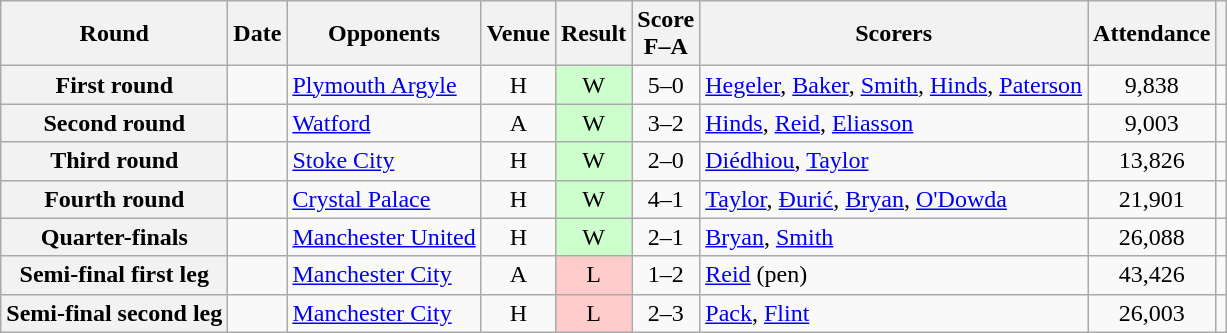<table class="wikitable plainrowheaders sortable" style="text-align:center">
<tr>
<th scope="col">Round</th>
<th scope="col">Date</th>
<th scope="col">Opponents</th>
<th scope="col">Venue</th>
<th scope="col">Result</th>
<th scope="col">Score<br>F–A</th>
<th scope="col" class="unsortable">Scorers</th>
<th scope="col">Attendance</th>
<th scope=col class=unsortable></th>
</tr>
<tr>
<th scope="row">First round</th>
<td align="left"></td>
<td align="left"><a href='#'>Plymouth Argyle</a></td>
<td>H</td>
<td style="background-color:#CCFFCC">W</td>
<td>5–0</td>
<td align="left"><a href='#'>Hegeler</a>, <a href='#'>Baker</a>, <a href='#'>Smith</a>, <a href='#'>Hinds</a>, <a href='#'>Paterson</a></td>
<td>9,838</td>
<td></td>
</tr>
<tr>
<th scope="row">Second round</th>
<td align="left"></td>
<td align="left"><a href='#'>Watford</a></td>
<td>A</td>
<td style="background-color:#CCFFCC">W</td>
<td>3–2</td>
<td align="left"><a href='#'>Hinds</a>, <a href='#'>Reid</a>, <a href='#'>Eliasson</a></td>
<td>9,003</td>
<td></td>
</tr>
<tr>
<th scope="row">Third round</th>
<td align="left"></td>
<td align="left"><a href='#'>Stoke City</a></td>
<td>H</td>
<td style="background-color:#CCFFCC">W</td>
<td>2–0</td>
<td align="left"><a href='#'>Diédhiou</a>, <a href='#'>Taylor</a></td>
<td>13,826</td>
<td></td>
</tr>
<tr>
<th scope="row">Fourth round</th>
<td align="left"></td>
<td align="left"><a href='#'>Crystal Palace</a></td>
<td>H</td>
<td style="background-color:#CCFFCC">W</td>
<td>4–1</td>
<td align="left"><a href='#'>Taylor</a>, <a href='#'>Đurić</a>, <a href='#'>Bryan</a>, <a href='#'>O'Dowda</a></td>
<td>21,901</td>
<td></td>
</tr>
<tr>
<th scope="row">Quarter-finals</th>
<td align="left"></td>
<td align="left"><a href='#'>Manchester United</a></td>
<td>H</td>
<td style="background-color:#CCFFCC">W</td>
<td>2–1</td>
<td align="left"><a href='#'>Bryan</a>, <a href='#'>Smith</a></td>
<td>26,088</td>
<td></td>
</tr>
<tr>
<th scope="row">Semi-final first leg</th>
<td align="left"></td>
<td align="left"><a href='#'>Manchester City</a></td>
<td>A</td>
<td style="background-color:#FFCCCC">L</td>
<td>1–2</td>
<td align="left"><a href='#'>Reid</a> (pen)</td>
<td>43,426</td>
<td></td>
</tr>
<tr>
<th scope="row">Semi-final second leg</th>
<td align="left"></td>
<td align="left"><a href='#'>Manchester City</a></td>
<td>H</td>
<td style="background-color:#FFCCCC">L</td>
<td>2–3</td>
<td align="left"><a href='#'>Pack</a>, <a href='#'>Flint</a></td>
<td>26,003</td>
<td></td>
</tr>
</table>
